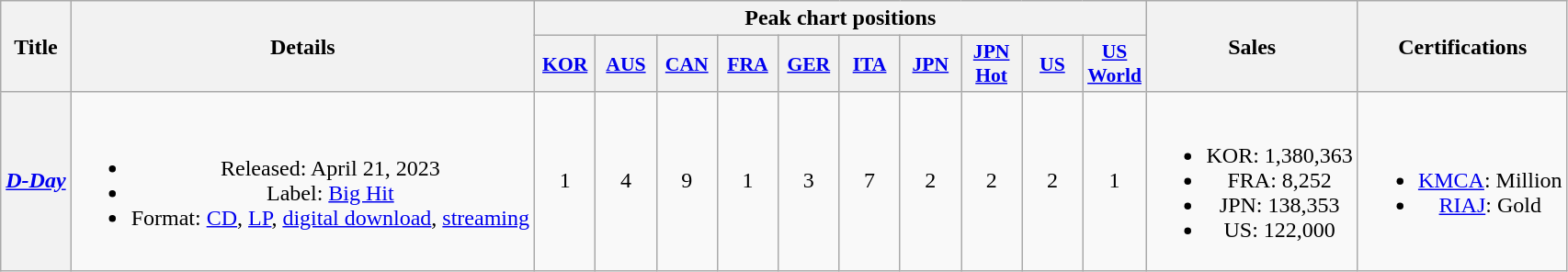<table class="wikitable plainrowheaders" style="text-align:center;">
<tr>
<th scope="col" rowspan="2">Title</th>
<th scope="col" rowspan="2">Details</th>
<th scope="col" colspan="10">Peak chart positions</th>
<th scope="col" rowspan="2">Sales</th>
<th scope="col" rowspan="2">Certifications</th>
</tr>
<tr>
<th scope="col" style="width:2.6em;font-size:90%;"><a href='#'>KOR</a><br></th>
<th scope="col" style="width:2.6em;font-size:90%;"><a href='#'>AUS</a><br></th>
<th scope="col" style="width:2.6em;font-size:90%;"><a href='#'>CAN</a><br></th>
<th scope="col" style="width:2.6em;font-size:90%;"><a href='#'>FRA</a><br></th>
<th scope="col" style="width:2.6em;font-size:90%;"><a href='#'>GER</a><br></th>
<th scope="col" style="width:2.6em;font-size:90%;"><a href='#'>ITA</a><br></th>
<th scope="col" style="width:2.6em;font-size:90%;"><a href='#'>JPN</a><br></th>
<th scope="col" style="width:2.6em;font-size:90%;"><a href='#'>JPN<br>Hot</a><br></th>
<th scope="col" style="width:2.6em;font-size:90%;"><a href='#'>US</a><br></th>
<th scope="col" style="width:2.7em;font-size:90%;"><a href='#'>US<br>World</a><br></th>
</tr>
<tr>
<th scope="row"><em><a href='#'>D-Day</a></em></th>
<td><br><ul><li>Released: April 21, 2023</li><li>Label: <a href='#'>Big Hit</a></li><li>Format: <a href='#'>CD</a>, <a href='#'>LP</a>, <a href='#'>digital download</a>, <a href='#'>streaming</a></li></ul></td>
<td>1</td>
<td>4</td>
<td>9</td>
<td>1</td>
<td>3</td>
<td>7</td>
<td>2</td>
<td>2</td>
<td>2</td>
<td>1</td>
<td><br><ul><li>KOR: 1,380,363</li><li>FRA: 8,252</li><li>JPN: 138,353</li><li>US: 122,000</li></ul></td>
<td><br><ul><li><a href='#'>KMCA</a>: Million</li><li><a href='#'>RIAJ</a>: Gold</li></ul></td>
</tr>
</table>
